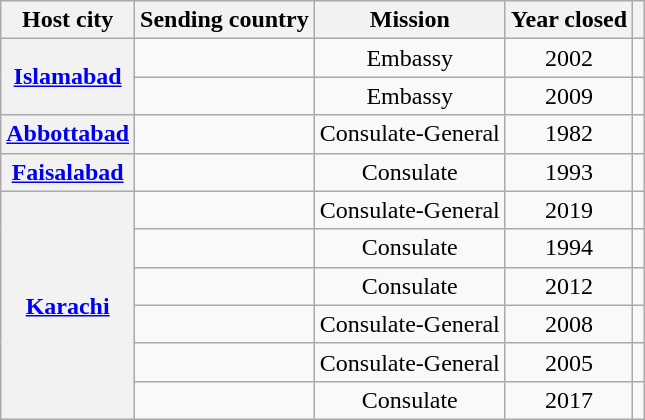<table class="wikitable plainrowheaders">
<tr>
<th scope="col">Host city</th>
<th scope="col">Sending country</th>
<th scope="col">Mission</th>
<th scope="col">Year closed</th>
<th scope="col"></th>
</tr>
<tr>
<th rowspan="2"><a href='#'>Islamabad</a></th>
<td></td>
<td style="text-align:center;">Embassy</td>
<td style="text-align:center;">2002</td>
<td style="text-align:center;"></td>
</tr>
<tr>
<td></td>
<td style="text-align:center;">Embassy</td>
<td style="text-align:center;">2009</td>
<td style="text-align:center;"></td>
</tr>
<tr>
<th><a href='#'>Abbottabad</a></th>
<td></td>
<td style="text-align:center;">Consulate-General</td>
<td style="text-align:center;">1982</td>
<td style="text-align:center;"></td>
</tr>
<tr>
<th><a href='#'>Faisalabad</a></th>
<td></td>
<td style="text-align:center;">Consulate</td>
<td style="text-align:center;">1993</td>
<td style="text-align:center;"></td>
</tr>
<tr>
<th rowspan="6"><a href='#'>Karachi</a></th>
<td></td>
<td style="text-align:center;">Consulate-General</td>
<td style="text-align:center;">2019</td>
<td style="text-align:center;"></td>
</tr>
<tr>
<td></td>
<td style="text-align:center;">Consulate</td>
<td style="text-align:center;">1994</td>
<td style="text-align:center;"></td>
</tr>
<tr>
<td></td>
<td style="text-align:center;">Consulate</td>
<td style="text-align:center;">2012</td>
<td style="text-align:center;"></td>
</tr>
<tr>
<td></td>
<td style="text-align:center;">Consulate-General</td>
<td style="text-align:center;">2008</td>
<td style="text-align:center;"></td>
</tr>
<tr>
<td></td>
<td style="text-align:center;">Consulate-General</td>
<td style="text-align:center;">2005</td>
<td style="text-align:center;"></td>
</tr>
<tr>
<td></td>
<td style="text-align:center;">Consulate</td>
<td style="text-align:center;">2017</td>
<td style="text-align:center;"></td>
</tr>
</table>
